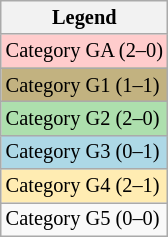<table class=wikitable style=font-size:85%;>
<tr>
<th>Legend</th>
</tr>
<tr style="background:#fcc;">
<td>Category GA (2–0)</td>
</tr>
<tr style="background:#C2B280;">
<td>Category G1 (1–1)</td>
</tr>
<tr style="background:#addfad;">
<td>Category G2 (2–0)</td>
</tr>
<tr style="background:lightblue;">
<td>Category G3 (0–1)</td>
</tr>
<tr style="background:#ffecb2;">
<td>Category G4 (2–1)</td>
</tr>
<tr>
<td>Category G5 (0–0)</td>
</tr>
</table>
